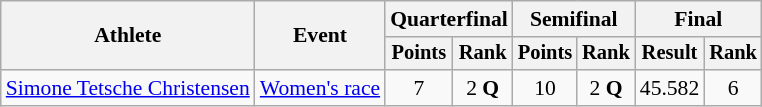<table class="wikitable" style="font-size:90%;">
<tr>
<th rowspan=2>Athlete</th>
<th rowspan=2>Event</th>
<th colspan=2>Quarterfinal</th>
<th colspan=2>Semifinal</th>
<th colspan=2>Final</th>
</tr>
<tr style="font-size:95%">
<th>Points</th>
<th>Rank</th>
<th>Points</th>
<th>Rank</th>
<th>Result</th>
<th>Rank</th>
</tr>
<tr align=center>
<td align=left><a href='#'>Simone Tetsche Christensen</a></td>
<td align=left><a href='#'>Women's race</a></td>
<td>7</td>
<td>2 <strong>Q</strong></td>
<td>10</td>
<td>2 <strong>Q</strong></td>
<td>45.582</td>
<td>6</td>
</tr>
</table>
